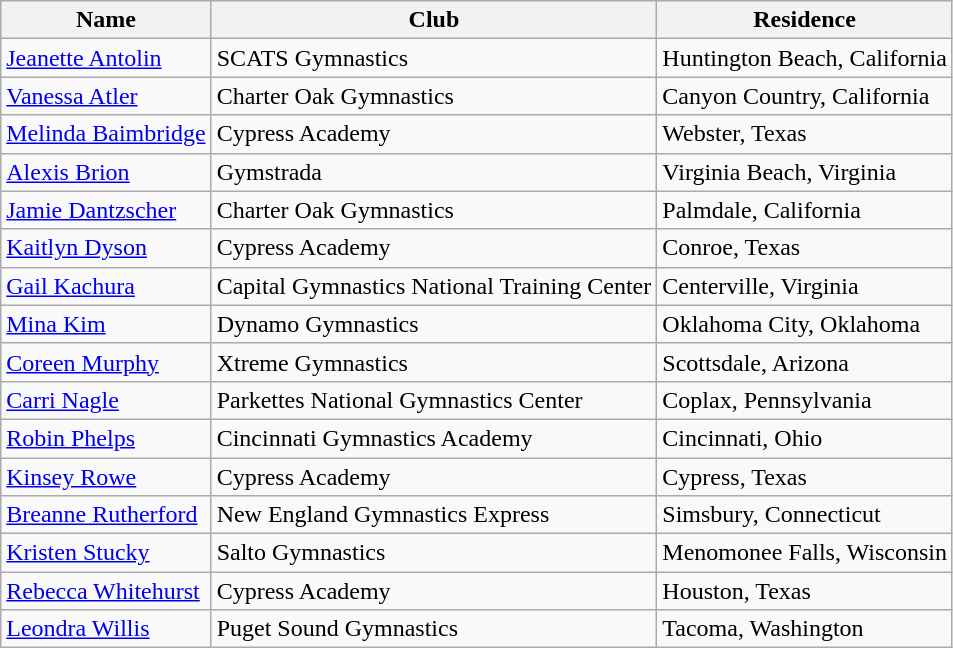<table class="wikitable">
<tr>
<th>Name</th>
<th>Club</th>
<th>Residence</th>
</tr>
<tr>
<td><a href='#'>Jeanette Antolin</a></td>
<td>SCATS Gymnastics</td>
<td>Huntington Beach, California</td>
</tr>
<tr>
<td><a href='#'>Vanessa Atler</a></td>
<td>Charter Oak Gymnastics</td>
<td>Canyon Country, California</td>
</tr>
<tr>
<td><a href='#'>Melinda Baimbridge</a></td>
<td>Cypress Academy</td>
<td>Webster, Texas</td>
</tr>
<tr>
<td><a href='#'>Alexis Brion</a></td>
<td>Gymstrada</td>
<td>Virginia Beach, Virginia</td>
</tr>
<tr>
<td><a href='#'>Jamie Dantzscher</a></td>
<td>Charter Oak Gymnastics</td>
<td>Palmdale, California</td>
</tr>
<tr>
<td><a href='#'>Kaitlyn Dyson</a></td>
<td>Cypress Academy</td>
<td>Conroe, Texas</td>
</tr>
<tr>
<td><a href='#'>Gail Kachura</a></td>
<td>Capital Gymnastics National Training Center</td>
<td>Centerville, Virginia</td>
</tr>
<tr>
<td><a href='#'>Mina Kim</a></td>
<td>Dynamo Gymnastics</td>
<td>Oklahoma City, Oklahoma</td>
</tr>
<tr>
<td><a href='#'>Coreen Murphy</a></td>
<td>Xtreme Gymnastics</td>
<td>Scottsdale, Arizona</td>
</tr>
<tr>
<td><a href='#'>Carri Nagle</a></td>
<td>Parkettes National Gymnastics Center</td>
<td>Coplax, Pennsylvania</td>
</tr>
<tr>
<td><a href='#'>Robin Phelps</a></td>
<td>Cincinnati Gymnastics Academy</td>
<td>Cincinnati, Ohio</td>
</tr>
<tr>
<td><a href='#'>Kinsey Rowe</a></td>
<td>Cypress Academy</td>
<td>Cypress, Texas</td>
</tr>
<tr>
<td><a href='#'>Breanne Rutherford</a></td>
<td>New England Gymnastics Express</td>
<td>Simsbury, Connecticut</td>
</tr>
<tr>
<td><a href='#'>Kristen Stucky</a></td>
<td>Salto Gymnastics</td>
<td>Menomonee Falls, Wisconsin</td>
</tr>
<tr>
<td><a href='#'>Rebecca Whitehurst</a></td>
<td>Cypress Academy</td>
<td>Houston, Texas</td>
</tr>
<tr>
<td><a href='#'>Leondra Willis</a></td>
<td>Puget Sound Gymnastics</td>
<td>Tacoma, Washington</td>
</tr>
</table>
